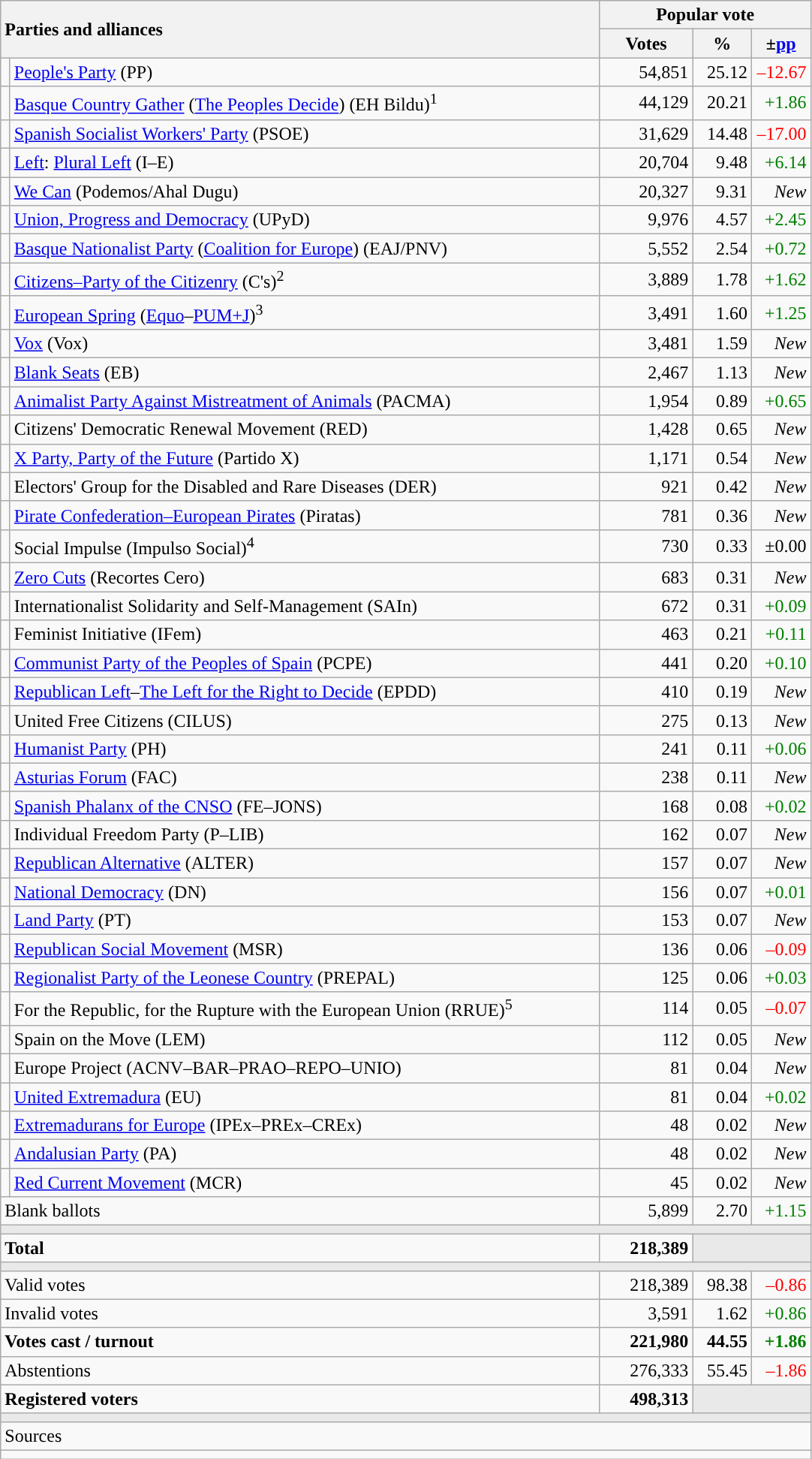<table class="wikitable" style="text-align:right">
<tr>
<th style="text-align:left;" rowspan="2" colspan="2" width="525">Parties and alliances</th>
<th colspan="3">Popular vote</th>
</tr>
<tr>
<th width="75">Votes</th>
<th width="45">%</th>
<th width="45">±<a href='#'>pp</a></th>
</tr>
<tr>
<td width="1" style="color:inherit;background:"></td>
<td align="left"><a href='#'>People's Party</a> (PP)</td>
<td>54,851</td>
<td>25.12</td>
<td style="color:red;">–12.67</td>
</tr>
<tr>
<td style="color:inherit;background:"></td>
<td align="left"><a href='#'>Basque Country Gather</a> (<a href='#'>The Peoples Decide</a>) (EH Bildu)<sup>1</sup></td>
<td>44,129</td>
<td>20.21</td>
<td style="color:green;">+1.86</td>
</tr>
<tr>
<td style="color:inherit;background:"></td>
<td align="left"><a href='#'>Spanish Socialist Workers' Party</a> (PSOE)</td>
<td>31,629</td>
<td>14.48</td>
<td style="color:red;">–17.00</td>
</tr>
<tr>
<td style="color:inherit;background:"></td>
<td align="left"><a href='#'>Left</a>: <a href='#'>Plural Left</a> (I–E)</td>
<td>20,704</td>
<td>9.48</td>
<td style="color:green;">+6.14</td>
</tr>
<tr>
<td style="color:inherit;background:"></td>
<td align="left"><a href='#'>We Can</a> (Podemos/Ahal Dugu)</td>
<td>20,327</td>
<td>9.31</td>
<td><em>New</em></td>
</tr>
<tr>
<td style="color:inherit;background:"></td>
<td align="left"><a href='#'>Union, Progress and Democracy</a> (UPyD)</td>
<td>9,976</td>
<td>4.57</td>
<td style="color:green;">+2.45</td>
</tr>
<tr>
<td style="color:inherit;background:"></td>
<td align="left"><a href='#'>Basque Nationalist Party</a> (<a href='#'>Coalition for Europe</a>) (EAJ/PNV)</td>
<td>5,552</td>
<td>2.54</td>
<td style="color:green;">+0.72</td>
</tr>
<tr>
<td style="color:inherit;background:"></td>
<td align="left"><a href='#'>Citizens–Party of the Citizenry</a> (C's)<sup>2</sup></td>
<td>3,889</td>
<td>1.78</td>
<td style="color:green;">+1.62</td>
</tr>
<tr>
<td style="color:inherit;background:"></td>
<td align="left"><a href='#'>European Spring</a> (<a href='#'>Equo</a>–<a href='#'>PUM+J</a>)<sup>3</sup></td>
<td>3,491</td>
<td>1.60</td>
<td style="color:green;">+1.25</td>
</tr>
<tr>
<td style="color:inherit;background:"></td>
<td align="left"><a href='#'>Vox</a> (Vox)</td>
<td>3,481</td>
<td>1.59</td>
<td><em>New</em></td>
</tr>
<tr>
<td style="color:inherit;background:"></td>
<td align="left"><a href='#'>Blank Seats</a> (EB)</td>
<td>2,467</td>
<td>1.13</td>
<td><em>New</em></td>
</tr>
<tr>
<td style="color:inherit;background:"></td>
<td align="left"><a href='#'>Animalist Party Against Mistreatment of Animals</a> (PACMA)</td>
<td>1,954</td>
<td>0.89</td>
<td style="color:green;">+0.65</td>
</tr>
<tr>
<td style="color:inherit;background:"></td>
<td align="left">Citizens' Democratic Renewal Movement (RED)</td>
<td>1,428</td>
<td>0.65</td>
<td><em>New</em></td>
</tr>
<tr>
<td style="color:inherit;background:"></td>
<td align="left"><a href='#'>X Party, Party of the Future</a> (Partido X)</td>
<td>1,171</td>
<td>0.54</td>
<td><em>New</em></td>
</tr>
<tr>
<td style="color:inherit;background:"></td>
<td align="left">Electors' Group for the Disabled and Rare Diseases (DER)</td>
<td>921</td>
<td>0.42</td>
<td><em>New</em></td>
</tr>
<tr>
<td style="color:inherit;background:"></td>
<td align="left"><a href='#'>Pirate Confederation–European Pirates</a> (Piratas)</td>
<td>781</td>
<td>0.36</td>
<td><em>New</em></td>
</tr>
<tr>
<td style="color:inherit;background:"></td>
<td align="left">Social Impulse (Impulso Social)<sup>4</sup></td>
<td>730</td>
<td>0.33</td>
<td>±0.00</td>
</tr>
<tr>
<td style="color:inherit;background:"></td>
<td align="left"><a href='#'>Zero Cuts</a> (Recortes Cero)</td>
<td>683</td>
<td>0.31</td>
<td><em>New</em></td>
</tr>
<tr>
<td style="color:inherit;background:"></td>
<td align="left">Internationalist Solidarity and Self-Management (SAIn)</td>
<td>672</td>
<td>0.31</td>
<td style="color:green;">+0.09</td>
</tr>
<tr>
<td style="color:inherit;background:"></td>
<td align="left">Feminist Initiative (IFem)</td>
<td>463</td>
<td>0.21</td>
<td style="color:green;">+0.11</td>
</tr>
<tr>
<td style="color:inherit;background:"></td>
<td align="left"><a href='#'>Communist Party of the Peoples of Spain</a> (PCPE)</td>
<td>441</td>
<td>0.20</td>
<td style="color:green;">+0.10</td>
</tr>
<tr>
<td style="color:inherit;background:"></td>
<td align="left"><a href='#'>Republican Left</a>–<a href='#'>The Left for the Right to Decide</a> (EPDD)</td>
<td>410</td>
<td>0.19</td>
<td><em>New</em></td>
</tr>
<tr>
<td style="color:inherit;background:"></td>
<td align="left">United Free Citizens (CILUS)</td>
<td>275</td>
<td>0.13</td>
<td><em>New</em></td>
</tr>
<tr>
<td style="color:inherit;background:"></td>
<td align="left"><a href='#'>Humanist Party</a> (PH)</td>
<td>241</td>
<td>0.11</td>
<td style="color:green;">+0.06</td>
</tr>
<tr>
<td style="color:inherit;background:"></td>
<td align="left"><a href='#'>Asturias Forum</a> (FAC)</td>
<td>238</td>
<td>0.11</td>
<td><em>New</em></td>
</tr>
<tr>
<td style="color:inherit;background:"></td>
<td align="left"><a href='#'>Spanish Phalanx of the CNSO</a> (FE–JONS)</td>
<td>168</td>
<td>0.08</td>
<td style="color:green;">+0.02</td>
</tr>
<tr>
<td style="color:inherit;background:"></td>
<td align="left">Individual Freedom Party (P–LIB)</td>
<td>162</td>
<td>0.07</td>
<td><em>New</em></td>
</tr>
<tr>
<td style="color:inherit;background:"></td>
<td align="left"><a href='#'>Republican Alternative</a> (ALTER)</td>
<td>157</td>
<td>0.07</td>
<td><em>New</em></td>
</tr>
<tr>
<td style="color:inherit;background:"></td>
<td align="left"><a href='#'>National Democracy</a> (DN)</td>
<td>156</td>
<td>0.07</td>
<td style="color:green;">+0.01</td>
</tr>
<tr>
<td style="color:inherit;background:"></td>
<td align="left"><a href='#'>Land Party</a> (PT)</td>
<td>153</td>
<td>0.07</td>
<td><em>New</em></td>
</tr>
<tr>
<td style="color:inherit;background:"></td>
<td align="left"><a href='#'>Republican Social Movement</a> (MSR)</td>
<td>136</td>
<td>0.06</td>
<td style="color:red;">–0.09</td>
</tr>
<tr>
<td style="color:inherit;background:"></td>
<td align="left"><a href='#'>Regionalist Party of the Leonese Country</a> (PREPAL)</td>
<td>125</td>
<td>0.06</td>
<td style="color:green;">+0.03</td>
</tr>
<tr>
<td style="color:inherit;background:"></td>
<td align="left">For the Republic, for the Rupture with the European Union (RRUE)<sup>5</sup></td>
<td>114</td>
<td>0.05</td>
<td style="color:red;">–0.07</td>
</tr>
<tr>
<td style="color:inherit;background:"></td>
<td align="left">Spain on the Move (LEM)</td>
<td>112</td>
<td>0.05</td>
<td><em>New</em></td>
</tr>
<tr>
<td style="color:inherit;background:"></td>
<td align="left">Europe Project (ACNV–BAR–PRAO–REPO–UNIO)</td>
<td>81</td>
<td>0.04</td>
<td><em>New</em></td>
</tr>
<tr>
<td style="color:inherit;background:"></td>
<td align="left"><a href='#'>United Extremadura</a> (EU)</td>
<td>81</td>
<td>0.04</td>
<td style="color:green;">+0.02</td>
</tr>
<tr>
<td style="color:inherit;background:"></td>
<td align="left"><a href='#'>Extremadurans for Europe</a> (IPEx–PREx–CREx)</td>
<td>48</td>
<td>0.02</td>
<td><em>New</em></td>
</tr>
<tr>
<td style="color:inherit;background:"></td>
<td align="left"><a href='#'>Andalusian Party</a> (PA)</td>
<td>48</td>
<td>0.02</td>
<td><em>New</em></td>
</tr>
<tr>
<td style="color:inherit;background:"></td>
<td align="left"><a href='#'>Red Current Movement</a> (MCR)</td>
<td>45</td>
<td>0.02</td>
<td><em>New</em></td>
</tr>
<tr>
<td align="left" colspan="2">Blank ballots</td>
<td>5,899</td>
<td>2.70</td>
<td style="color:green;">+1.15</td>
</tr>
<tr>
<td colspan="5" bgcolor="#E9E9E9"></td>
</tr>
<tr style="font-weight:bold;">
<td align="left" colspan="2">Total</td>
<td>218,389</td>
<td bgcolor="#E9E9E9" colspan="2"></td>
</tr>
<tr>
<td colspan="5" bgcolor="#E9E9E9"></td>
</tr>
<tr>
<td align="left" colspan="2">Valid votes</td>
<td>218,389</td>
<td>98.38</td>
<td style="color:red;">–0.86</td>
</tr>
<tr>
<td align="left" colspan="2">Invalid votes</td>
<td>3,591</td>
<td>1.62</td>
<td style="color:green;">+0.86</td>
</tr>
<tr style="font-weight:bold;">
<td align="left" colspan="2">Votes cast / turnout</td>
<td>221,980</td>
<td>44.55</td>
<td style="color:green;">+1.86</td>
</tr>
<tr>
<td align="left" colspan="2">Abstentions</td>
<td>276,333</td>
<td>55.45</td>
<td style="color:red;">–1.86</td>
</tr>
<tr style="font-weight:bold;">
<td align="left" colspan="2">Registered voters</td>
<td>498,313</td>
<td bgcolor="#E9E9E9" colspan="2"></td>
</tr>
<tr>
<td colspan="5" bgcolor="#E9E9E9"></td>
</tr>
<tr>
<td align="left" colspan="5">Sources</td>
</tr>
<tr>
<td colspan="5" style="text-align:left; max-width:680px;"></td>
</tr>
</table>
